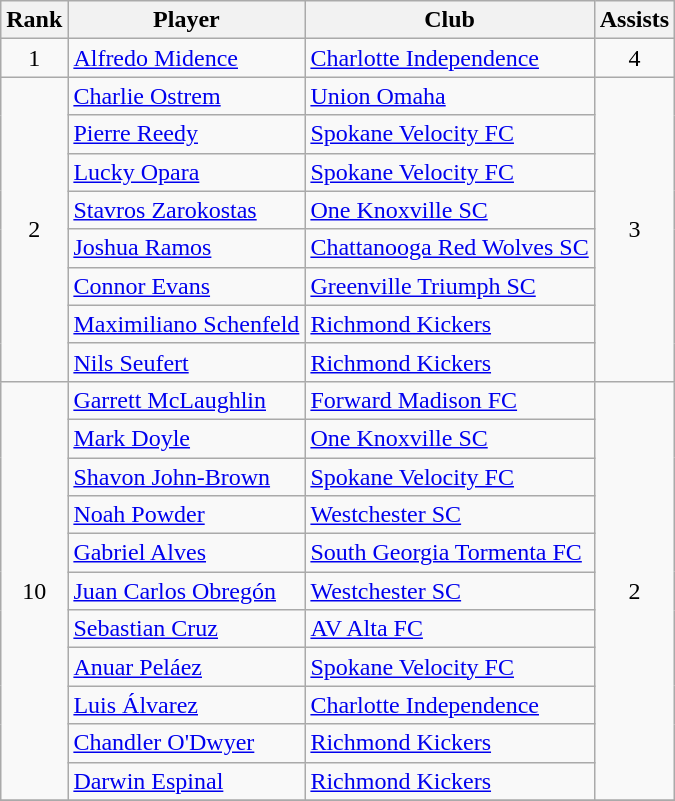<table class="wikitable" style="text-align:center">
<tr>
<th>Rank</th>
<th>Player</th>
<th>Club</th>
<th>Assists</th>
</tr>
<tr>
<td>1</td>
<td align="left"> <a href='#'>Alfredo Midence</a></td>
<td align="left"><a href='#'>Charlotte Independence</a></td>
<td>4</td>
</tr>
<tr>
<td rowspan="8">2</td>
<td align="left"> <a href='#'>Charlie Ostrem</a></td>
<td align="left"><a href='#'>Union Omaha</a></td>
<td rowspan="8">3</td>
</tr>
<tr>
<td align="left"> <a href='#'>Pierre Reedy</a></td>
<td align="left"><a href='#'>Spokane Velocity FC</a></td>
</tr>
<tr>
<td align="left"> <a href='#'>Lucky Opara</a></td>
<td align="left"><a href='#'>Spokane Velocity FC</a></td>
</tr>
<tr>
<td align="left"> <a href='#'>Stavros Zarokostas</a></td>
<td align="left"><a href='#'>One Knoxville SC</a></td>
</tr>
<tr>
<td align="left"> <a href='#'>Joshua Ramos</a></td>
<td align="left"><a href='#'>Chattanooga Red Wolves SC</a></td>
</tr>
<tr>
<td align="left"> <a href='#'> Connor Evans</a></td>
<td align="left"><a href='#'>Greenville Triumph SC</a></td>
</tr>
<tr>
<td align="left"> <a href='#'>Maximiliano Schenfeld</a></td>
<td align="left"><a href='#'>Richmond Kickers</a></td>
</tr>
<tr>
<td align="left"> <a href='#'>Nils Seufert</a></td>
<td align="left"><a href='#'>Richmond Kickers</a></td>
</tr>
<tr>
<td rowspan="11">10</td>
<td align="left"> <a href='#'>Garrett McLaughlin</a></td>
<td align="left"><a href='#'>Forward Madison FC</a></td>
<td rowspan="11">2</td>
</tr>
<tr>
<td align="left"> <a href='#'>Mark Doyle</a></td>
<td align="left"><a href='#'>One Knoxville SC</a></td>
</tr>
<tr>
<td align="left"> <a href='#'>Shavon John-Brown</a></td>
<td align="left"><a href='#'>Spokane Velocity FC</a></td>
</tr>
<tr>
<td align="left"> <a href='#'>Noah Powder</a></td>
<td align="left"><a href='#'>Westchester SC</a></td>
</tr>
<tr>
<td align="left"> <a href='#'>Gabriel Alves</a></td>
<td align="left"><a href='#'>South Georgia Tormenta FC</a></td>
</tr>
<tr>
<td align="left"> <a href='#'>Juan Carlos Obregón</a></td>
<td align="left"><a href='#'>Westchester SC</a></td>
</tr>
<tr>
<td align="left"> <a href='#'>Sebastian Cruz</a></td>
<td align="left"><a href='#'>AV Alta FC</a></td>
</tr>
<tr>
<td align="left"> <a href='#'>Anuar Peláez</a></td>
<td align="left"><a href='#'>Spokane Velocity FC</a></td>
</tr>
<tr>
<td align="left"> <a href='#'>Luis Álvarez</a></td>
<td align="left"><a href='#'>Charlotte Independence</a></td>
</tr>
<tr>
<td align="left"> <a href='#'>Chandler O'Dwyer</a></td>
<td align="left"><a href='#'>Richmond Kickers</a></td>
</tr>
<tr>
<td align="left"> <a href='#'>Darwin Espinal</a></td>
<td align="left"><a href='#'>Richmond Kickers</a></td>
</tr>
<tr>
</tr>
</table>
